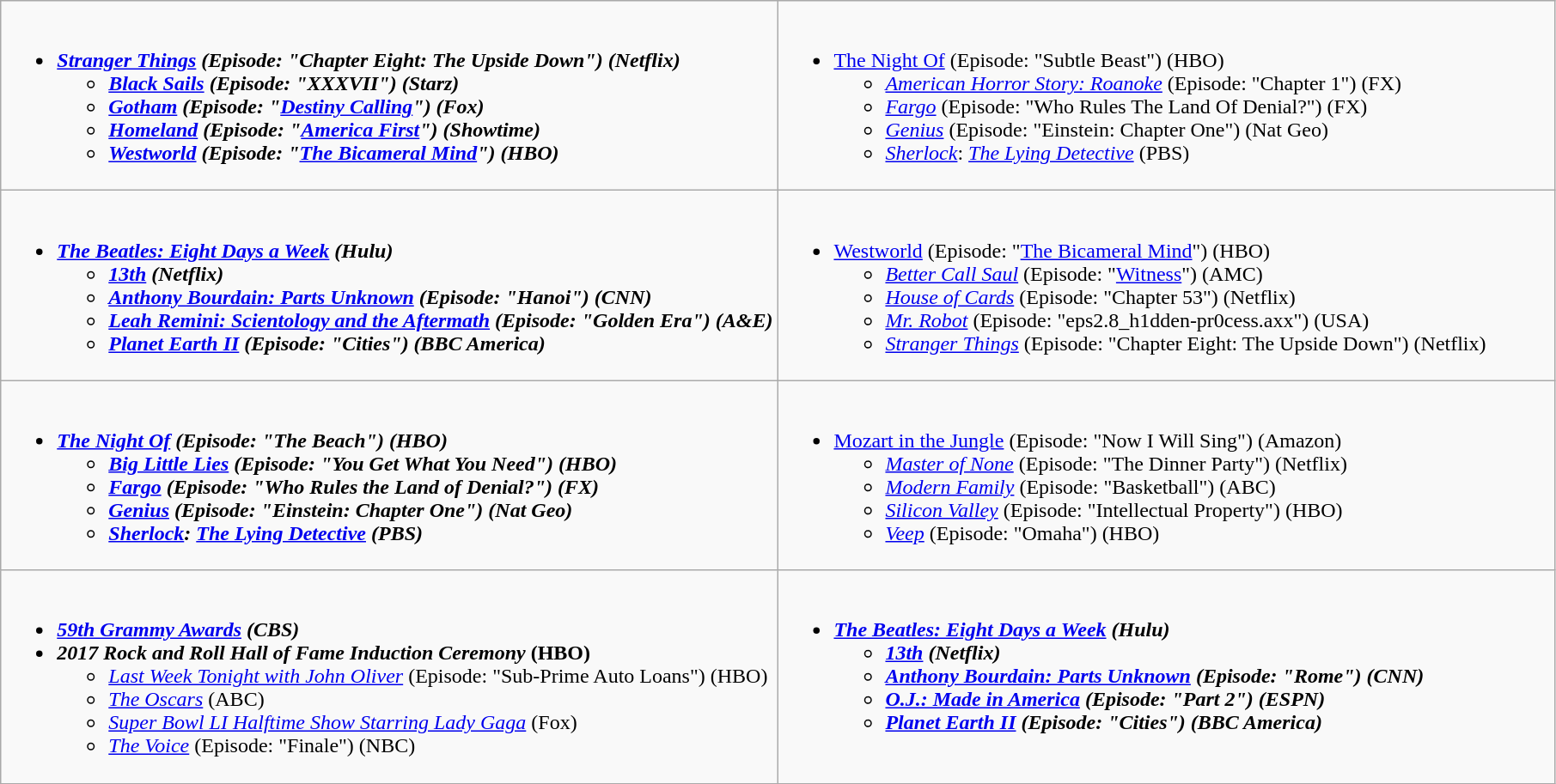<table class="wikitable">
<tr>
<td style="vertical-align:top;" width="50%"><br><ul><li><strong><em><a href='#'>Stranger Things</a><em> (Episode: "Chapter Eight: The Upside Down") (Netflix)<strong><ul><li></em><a href='#'>Black Sails</a><em> (Episode: "XXXVII") (Starz)</li><li></em><a href='#'>Gotham</a><em> (Episode: "<a href='#'>Destiny Calling</a>") (Fox)</li><li></em><a href='#'>Homeland</a><em> (Episode: "<a href='#'>America First</a>") (Showtime)</li><li></em><a href='#'>Westworld</a><em> (Episode: "<a href='#'>The Bicameral Mind</a>") (HBO)</li></ul></li></ul></td>
<td style="vertical-align:top;" width="50%"><br><ul><li></em></strong><a href='#'>The Night Of</a></em> (Episode: "Subtle Beast") (HBO)</strong><ul><li><em><a href='#'>American Horror Story: Roanoke</a></em> (Episode: "Chapter 1") (FX)</li><li><em><a href='#'>Fargo</a></em> (Episode: "Who Rules The Land Of Denial?") (FX)</li><li><em><a href='#'>Genius</a></em> (Episode: "Einstein: Chapter One") (Nat Geo)</li><li><em><a href='#'>Sherlock</a></em>: <em><a href='#'>The Lying Detective</a></em> (PBS)</li></ul></li></ul></td>
</tr>
<tr>
<td style="vertical-align:top;" width="50%"><br><ul><li><strong><em><a href='#'>The Beatles: Eight Days a Week</a><em> (Hulu)<strong><ul><li></em><a href='#'>13th</a><em> (Netflix)</li><li></em><a href='#'>Anthony Bourdain: Parts Unknown</a><em> (Episode: "Hanoi") (CNN)</li><li></em><a href='#'>Leah Remini: Scientology and the Aftermath</a><em> (Episode: "Golden Era") (A&E)</li><li></em><a href='#'>Planet Earth II</a><em> (Episode: "Cities") (BBC America)</li></ul></li></ul></td>
<td style="vertical-align:top;" width="50%"><br><ul><li></em></strong><a href='#'>Westworld</a></em> (Episode: "<a href='#'>The Bicameral Mind</a>") (HBO)</strong><ul><li><em><a href='#'>Better Call Saul</a></em> (Episode: "<a href='#'>Witness</a>") (AMC)</li><li><em><a href='#'>House of Cards</a></em> (Episode: "Chapter 53") (Netflix)</li><li><em><a href='#'>Mr. Robot</a></em> (Episode: "eps2.8_h1dden-pr0cess.axx") (USA)</li><li><em><a href='#'>Stranger Things</a></em> (Episode: "Chapter Eight: The Upside Down") (Netflix)</li></ul></li></ul></td>
</tr>
<tr>
<td style="vertical-align:top;" width="50%"><br><ul><li><strong><em><a href='#'>The Night Of</a><em> (Episode: "The Beach") (HBO)<strong><ul><li></em><a href='#'>Big Little Lies</a><em> (Episode: "You Get What You Need") (HBO)</li><li></em><a href='#'>Fargo</a><em> (Episode: "Who Rules the Land of Denial?") (FX)</li><li></em><a href='#'>Genius</a><em> (Episode: "Einstein: Chapter One") (Nat Geo)</li><li></em><a href='#'>Sherlock</a><em>: </em><a href='#'>The Lying Detective</a><em> (PBS)</li></ul></li></ul></td>
<td style="vertical-align:top;" width="50%"><br><ul><li></em></strong><a href='#'>Mozart in the Jungle</a></em> (Episode: "Now I Will Sing") (Amazon)</strong><ul><li><em><a href='#'>Master of None</a></em> (Episode: "The Dinner Party") (Netflix)</li><li><em><a href='#'>Modern Family</a></em> (Episode: "Basketball") (ABC)</li><li><em><a href='#'>Silicon Valley</a></em> (Episode: "Intellectual Property") (HBO)</li><li><em><a href='#'>Veep</a></em> (Episode: "Omaha") (HBO)</li></ul></li></ul></td>
</tr>
<tr>
<td style="vertical-align:top;" width="50%"><br><ul><li><strong><em><a href='#'>59th Grammy Awards</a><em> (CBS)<strong></li><li></em></strong>2017 Rock and Roll Hall of Fame Induction Ceremony</em> (HBO)</strong><ul><li><em><a href='#'>Last Week Tonight with John Oliver</a></em> (Episode: "Sub-Prime Auto Loans") (HBO)</li><li><em><a href='#'>The Oscars</a></em> (ABC)</li><li><em><a href='#'>Super Bowl LI Halftime Show Starring Lady Gaga</a></em> (Fox)</li><li><em><a href='#'>The Voice</a></em> (Episode: "Finale") (NBC)</li></ul></li></ul></td>
<td style="vertical-align:top;" width="50%"><br><ul><li><strong><em><a href='#'>The Beatles: Eight Days a Week</a><em> (Hulu)<strong><ul><li></em><a href='#'>13th</a><em> (Netflix)</li><li></em><a href='#'>Anthony Bourdain: Parts Unknown</a><em> (Episode: "Rome") (CNN)</li><li></em><a href='#'>O.J.: Made in America</a><em> (Episode: "Part 2") (ESPN)</li><li></em><a href='#'>Planet Earth II</a><em> (Episode: "Cities") (BBC America)</li></ul></li></ul></td>
</tr>
</table>
